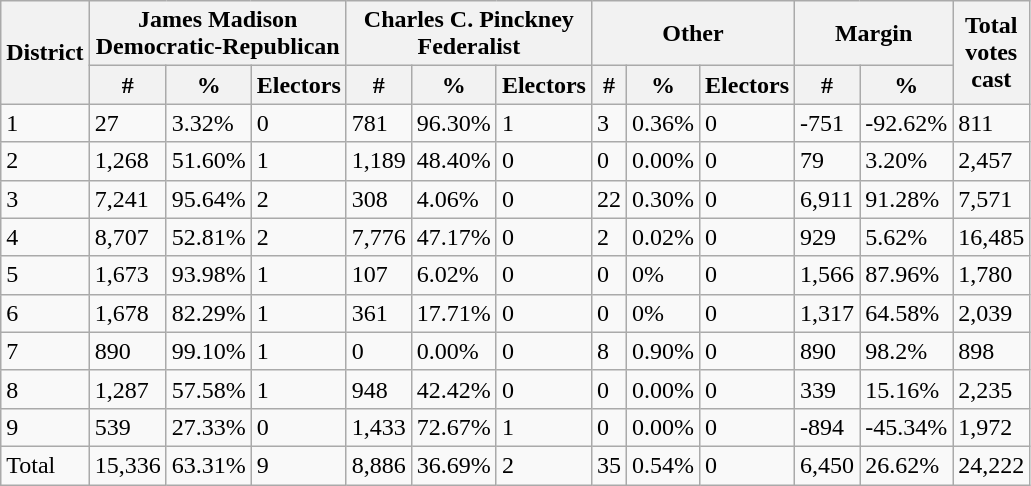<table class="wikitable sortable">
<tr>
<th rowspan="2">District</th>
<th colspan="3" >James Madison<br>Democratic-Republican</th>
<th colspan="3" >Charles C. Pinckney<br>Federalist</th>
<th colspan="3" >Other</th>
<th colspan="2">Margin</th>
<th rowspan="2">Total<br>votes<br>cast</th>
</tr>
<tr>
<th>#</th>
<th>%</th>
<th>Electors</th>
<th>#</th>
<th>%</th>
<th>Electors</th>
<th>#</th>
<th>%</th>
<th>Electors</th>
<th>#</th>
<th>%</th>
</tr>
<tr>
<td>1</td>
<td>27</td>
<td>3.32%</td>
<td>0</td>
<td>781</td>
<td>96.30%</td>
<td>1</td>
<td>3</td>
<td>0.36%</td>
<td>0</td>
<td>-751</td>
<td>-92.62%</td>
<td>811</td>
</tr>
<tr>
<td>2</td>
<td>1,268</td>
<td>51.60%</td>
<td>1</td>
<td>1,189</td>
<td>48.40%</td>
<td>0</td>
<td>0</td>
<td>0.00%</td>
<td>0</td>
<td>79</td>
<td>3.20%</td>
<td>2,457</td>
</tr>
<tr>
<td>3</td>
<td>7,241</td>
<td>95.64%</td>
<td>2</td>
<td>308</td>
<td>4.06%</td>
<td>0</td>
<td>22</td>
<td>0.30%</td>
<td>0</td>
<td>6,911</td>
<td>91.28%</td>
<td>7,571</td>
</tr>
<tr>
<td>4</td>
<td>8,707</td>
<td>52.81%</td>
<td>2</td>
<td>7,776</td>
<td>47.17%</td>
<td>0</td>
<td>2</td>
<td>0.02%</td>
<td>0</td>
<td>929</td>
<td>5.62%</td>
<td>16,485</td>
</tr>
<tr>
<td>5</td>
<td>1,673</td>
<td>93.98%</td>
<td>1</td>
<td>107</td>
<td>6.02%</td>
<td>0</td>
<td>0</td>
<td>0%</td>
<td>0</td>
<td>1,566</td>
<td>87.96%</td>
<td>1,780</td>
</tr>
<tr>
<td>6</td>
<td>1,678</td>
<td>82.29%</td>
<td>1</td>
<td>361</td>
<td>17.71%</td>
<td>0</td>
<td>0</td>
<td>0%</td>
<td>0</td>
<td>1,317</td>
<td>64.58%</td>
<td>2,039</td>
</tr>
<tr>
<td>7</td>
<td>890</td>
<td>99.10%</td>
<td>1</td>
<td>0</td>
<td>0.00%</td>
<td>0</td>
<td>8</td>
<td>0.90%</td>
<td>0</td>
<td>890</td>
<td>98.2%</td>
<td>898</td>
</tr>
<tr>
<td>8</td>
<td>1,287</td>
<td>57.58%</td>
<td>1</td>
<td>948</td>
<td>42.42%</td>
<td>0</td>
<td>0</td>
<td>0.00%</td>
<td>0</td>
<td>339</td>
<td>15.16%</td>
<td>2,235</td>
</tr>
<tr>
<td>9</td>
<td>539</td>
<td>27.33%</td>
<td>0</td>
<td>1,433</td>
<td>72.67%</td>
<td>1</td>
<td>0</td>
<td>0.00%</td>
<td>0</td>
<td>-894</td>
<td>-45.34%</td>
<td>1,972</td>
</tr>
<tr>
<td>Total</td>
<td>15,336</td>
<td>63.31%</td>
<td>9</td>
<td>8,886</td>
<td>36.69%</td>
<td>2</td>
<td>35</td>
<td>0.54%</td>
<td>0</td>
<td>6,450</td>
<td>26.62%</td>
<td>24,222</td>
</tr>
</table>
